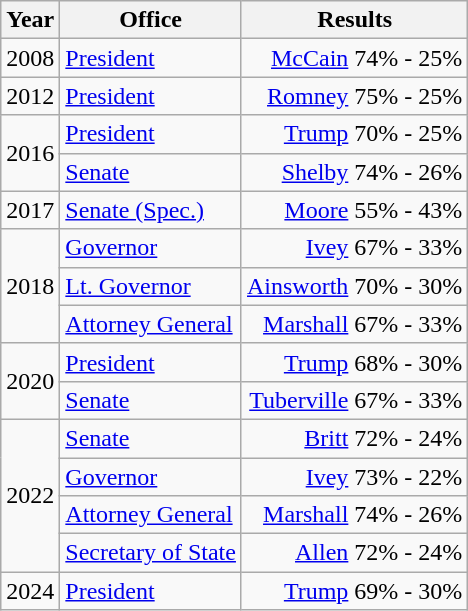<table class=wikitable>
<tr>
<th>Year</th>
<th>Office</th>
<th>Results</th>
</tr>
<tr>
<td>2008</td>
<td><a href='#'>President</a></td>
<td align="right" ><a href='#'>McCain</a> 74% - 25%</td>
</tr>
<tr>
<td>2012</td>
<td><a href='#'>President</a></td>
<td align="right" ><a href='#'>Romney</a> 75% - 25%</td>
</tr>
<tr>
<td rowspan=2>2016</td>
<td><a href='#'>President</a></td>
<td align="right" ><a href='#'>Trump</a> 70% - 25%</td>
</tr>
<tr>
<td><a href='#'>Senate</a></td>
<td align="right" ><a href='#'>Shelby</a> 74% - 26%</td>
</tr>
<tr>
<td>2017</td>
<td><a href='#'>Senate (Spec.)</a></td>
<td align="right" ><a href='#'>Moore</a> 55% - 43%</td>
</tr>
<tr>
<td rowspan=3>2018</td>
<td><a href='#'>Governor</a></td>
<td align="right" ><a href='#'>Ivey</a> 67% - 33%</td>
</tr>
<tr>
<td><a href='#'>Lt. Governor</a></td>
<td align="right" ><a href='#'>Ainsworth</a> 70% - 30%</td>
</tr>
<tr>
<td><a href='#'>Attorney General</a></td>
<td align="right" ><a href='#'>Marshall</a> 67% - 33%</td>
</tr>
<tr>
<td rowspan=2>2020</td>
<td><a href='#'>President</a></td>
<td align="right" ><a href='#'>Trump</a> 68% - 30%</td>
</tr>
<tr>
<td><a href='#'>Senate</a></td>
<td align="right" ><a href='#'>Tuberville</a> 67% - 33%</td>
</tr>
<tr>
<td rowspan=4>2022</td>
<td><a href='#'>Senate</a></td>
<td align="right" ><a href='#'>Britt</a> 72% - 24%</td>
</tr>
<tr>
<td><a href='#'>Governor</a></td>
<td align="right" ><a href='#'>Ivey</a> 73% - 22%</td>
</tr>
<tr>
<td><a href='#'>Attorney General</a></td>
<td align="right" ><a href='#'>Marshall</a> 74% - 26%</td>
</tr>
<tr>
<td><a href='#'>Secretary of State</a></td>
<td align="right" ><a href='#'>Allen</a> 72% - 24%</td>
</tr>
<tr>
<td>2024</td>
<td><a href='#'>President</a></td>
<td align="right" ><a href='#'>Trump</a> 69% - 30%</td>
</tr>
</table>
